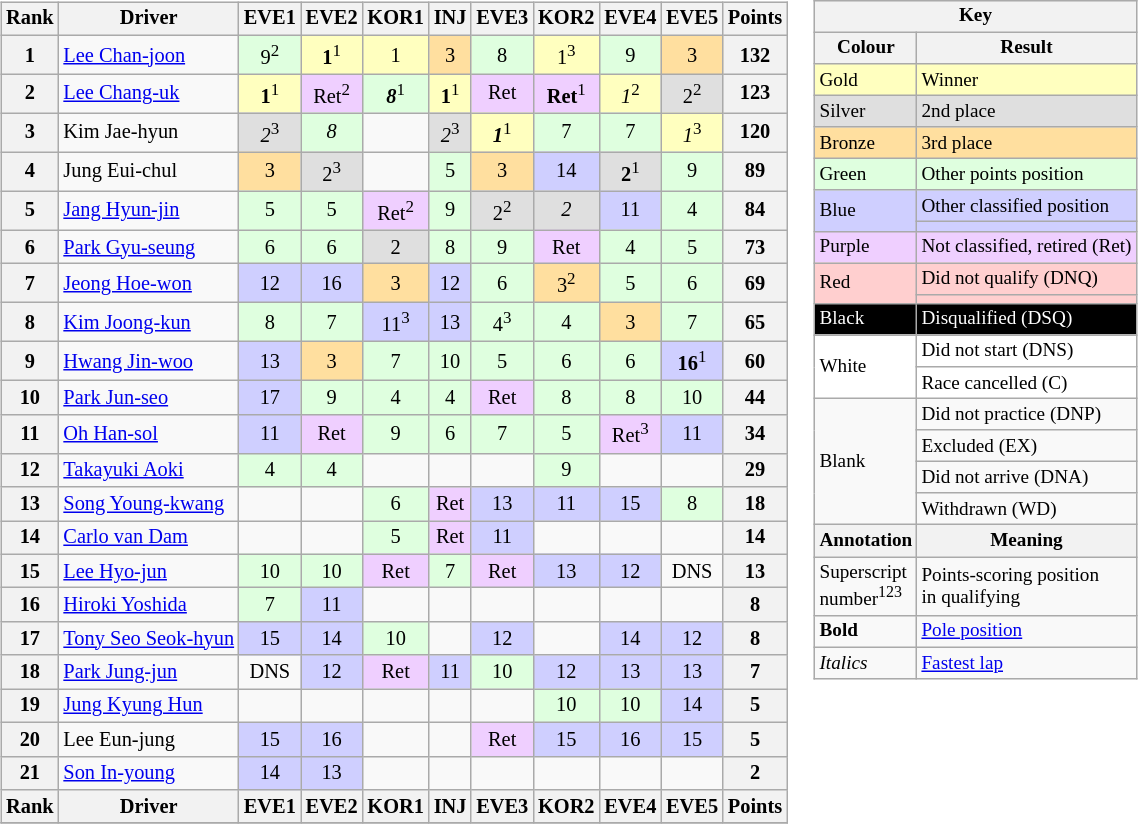<table>
<tr>
<td style="vertical-align:top; text-align:center"><br><table class="wikitable" style="font-size:85%; text-align:center">
<tr>
<th>Rank</th>
<th>Driver</th>
<th>EVE1<br></th>
<th>EVE2<br></th>
<th>KOR1<br></th>
<th>INJ<br></th>
<th>EVE3<br></th>
<th>KOR2<br></th>
<th>EVE4<br></th>
<th>EVE5<br></th>
<th>Points</th>
</tr>
<tr>
<th>1</th>
<td align="left"> <a href='#'>Lee Chan-joon</a></td>
<td style="background:#dfffdf;">9<sup>2</sup></td>
<td style="background:#ffffbf;"><strong>1</strong><sup>1</sup></td>
<td style="background:#ffffbf;">1</td>
<td style="background:#ffdf9f;">3</td>
<td style="background:#dfffdf;">8</td>
<td style="background:#ffffbf;">1<sup>3</sup></td>
<td style="background:#dfffdf;">9</td>
<td style="background:#ffdf9f;">3</td>
<th>132</th>
</tr>
<tr>
<th>2</th>
<td align="left"> <a href='#'>Lee Chang-uk</a></td>
<td style="background:#ffffbf;"><strong>1</strong><sup>1</sup></td>
<td style="background:#efcfff;">Ret<sup>2</sup></td>
<td style="background:#dfffdf;"><strong><em>8</em></strong><sup>1</sup></td>
<td style="background:#ffffbf;"><strong>1</strong><sup>1</sup></td>
<td style="background:#efcfff;">Ret</td>
<td style="background:#efcfff;"><strong>Ret</strong><sup>1</sup></td>
<td style="background:#ffffbf;"><em>1</em><sup>2</sup></td>
<td style="background:#dfdfdf;">2<sup>2</sup></td>
<th>123</th>
</tr>
<tr>
<th>3</th>
<td align="left"> Kim Jae-hyun</td>
<td style="background:#dfdfdf;"><em>2</em><sup>3</sup></td>
<td style="background:#dfffdf;"><em>8</em></td>
<td></td>
<td style="background:#dfdfdf;"><em>2</em><sup>3</sup></td>
<td style="background:#ffffbf;"><strong><em>1</em></strong><sup>1</sup></td>
<td style="background:#dfffdf;">7</td>
<td style="background:#dfffdf;">7</td>
<td style="background:#ffffbf;"><em>1</em><sup>3</sup></td>
<th>120</th>
</tr>
<tr>
<th>4</th>
<td align="left"> Jung Eui-chul</td>
<td style="background:#ffdf9f;">3</td>
<td style="background:#dfdfdf;">2<sup>3</sup></td>
<td></td>
<td style="background:#dfffdf;">5</td>
<td style="background:#ffdf9f;">3</td>
<td style="background:#cfcfff;">14</td>
<td style="background:#dfdfdf;"><strong>2</strong><sup>1</sup></td>
<td style="background:#dfffdf;">9</td>
<th>89</th>
</tr>
<tr>
<th>5</th>
<td align="left"> <a href='#'>Jang Hyun-jin</a></td>
<td style="background:#dfffdf;">5</td>
<td style="background:#dfffdf;">5</td>
<td style="background:#efcfff;">Ret<sup>2</sup></td>
<td style="background:#dfffdf;">9</td>
<td style="background:#dfdfdf;">2<sup>2</sup></td>
<td style="background:#dfdfdf;"><em>2</em></td>
<td style="background:#cfcfff;">11</td>
<td style="background:#dfffdf;">4</td>
<th>84</th>
</tr>
<tr>
<th>6</th>
<td align="left"> <a href='#'>Park Gyu-seung</a></td>
<td style="background:#dfffdf;">6</td>
<td style="background:#dfffdf;">6</td>
<td style="background:#dfdfdf;">2</td>
<td style="background:#dfffdf;">8</td>
<td style="background:#dfffdf;">9</td>
<td style="background:#efcfff;">Ret</td>
<td style="background:#dfffdf;">4</td>
<td style="background:#dfffdf;">5</td>
<th>73</th>
</tr>
<tr>
<th>7</th>
<td align="left"> <a href='#'>Jeong Hoe-won</a></td>
<td style="background:#cfcfff;">12</td>
<td style="background:#cfcfff;">16</td>
<td style="background:#ffdf9f;">3</td>
<td style="background:#cfcfff;">12</td>
<td style="background:#dfffdf;">6</td>
<td style="background:#ffdf9f;">3<sup>2</sup></td>
<td style="background:#dfffdf;">5</td>
<td style="background:#dfffdf;">6</td>
<th>69</th>
</tr>
<tr>
<th>8</th>
<td align="left"> <a href='#'>Kim Joong-kun</a></td>
<td style="background:#dfffdf;">8</td>
<td style="background:#dfffdf;">7</td>
<td style="background:#cfcfff;">11<sup>3</sup></td>
<td style="background:#cfcfff;">13</td>
<td style="background:#dfffdf;">4<sup>3</sup></td>
<td style="background:#dfffdf;">4</td>
<td style="background:#ffdf9f;">3</td>
<td style="background:#dfffdf;">7</td>
<th>65</th>
</tr>
<tr>
<th>9</th>
<td align="left"> <a href='#'>Hwang Jin-woo</a></td>
<td style="background:#cfcfff;">13</td>
<td style="background:#ffdf9f;">3</td>
<td style="background:#dfffdf;">7</td>
<td style="background:#dfffdf;">10</td>
<td style="background:#dfffdf;">5</td>
<td style="background:#dfffdf;">6</td>
<td style="background:#dfffdf;">6</td>
<td style="background:#cfcfff;"><strong>16</strong><sup>1</sup></td>
<th>60</th>
</tr>
<tr>
<th>10</th>
<td align="left"> <a href='#'>Park Jun-seo</a></td>
<td style="background:#cfcfff;">17</td>
<td style="background:#dfffdf;">9</td>
<td style="background:#dfffdf;">4</td>
<td style="background:#dfffdf;">4</td>
<td style="background:#efcfff;">Ret</td>
<td style="background:#dfffdf;">8</td>
<td style="background:#dfffdf;">8</td>
<td style="background:#dfffdf;">10</td>
<th>44</th>
</tr>
<tr>
<th>11</th>
<td align="left"> <a href='#'>Oh Han-sol</a></td>
<td style="background:#cfcfff;">11</td>
<td style="background:#efcfff;">Ret</td>
<td style="background:#dfffdf;">9</td>
<td style="background:#dfffdf;">6</td>
<td style="background:#dfffdf;">7</td>
<td style="background:#dfffdf;">5</td>
<td style="background:#efcfff;">Ret<sup>3</sup></td>
<td style="background:#cfcfff;">11</td>
<th>34</th>
</tr>
<tr>
<th>12</th>
<td align="left"> <a href='#'>Takayuki Aoki</a></td>
<td style="background:#dfffdf;">4</td>
<td style="background:#dfffdf;">4</td>
<td></td>
<td></td>
<td></td>
<td style="background:#dfffdf;">9</td>
<td></td>
<td></td>
<th>29</th>
</tr>
<tr>
<th>13</th>
<td align="left"> <a href='#'>Song Young-kwang</a></td>
<td></td>
<td></td>
<td style="background:#dfffdf;">6</td>
<td style="background:#efcfff;">Ret</td>
<td style="background:#cfcfff;">13</td>
<td style="background:#cfcfff;">11</td>
<td style="background:#cfcfff;">15</td>
<td style="background:#dfffdf;">8</td>
<th>18</th>
</tr>
<tr>
<th>14</th>
<td align="left"> <a href='#'>Carlo van Dam</a></td>
<td></td>
<td></td>
<td style="background:#dfffdf;">5</td>
<td style="background:#efcfff;">Ret</td>
<td style="background:#cfcfff;">11</td>
<td></td>
<td></td>
<td></td>
<th>14</th>
</tr>
<tr>
<th>15</th>
<td align="left"> <a href='#'>Lee Hyo-jun</a></td>
<td style="background:#dfffdf;">10</td>
<td style="background:#dfffdf;">10</td>
<td style="background:#efcfff;">Ret</td>
<td style="background:#dfffdf;">7</td>
<td style="background:#efcfff;">Ret</td>
<td style="background:#cfcfff;">13</td>
<td style="background:#cfcfff;">12</td>
<td>DNS</td>
<th>13</th>
</tr>
<tr>
<th>16</th>
<td align="left"> <a href='#'>Hiroki Yoshida</a></td>
<td style="background:#dfffdf;">7</td>
<td style="background:#cfcfff;">11</td>
<td></td>
<td></td>
<td></td>
<td></td>
<td></td>
<td></td>
<th>8</th>
</tr>
<tr>
<th>17</th>
<td align="left"> <a href='#'>Tony Seo Seok-hyun</a></td>
<td style="background:#cfcfff;">15</td>
<td style="background:#cfcfff;">14</td>
<td style="background:#dfffdf;">10</td>
<td></td>
<td style="background:#cfcfff;">12</td>
<td></td>
<td style="background:#cfcfff;">14</td>
<td style="background:#cfcfff;">12</td>
<th>8</th>
</tr>
<tr>
<th>18</th>
<td align="left"> <a href='#'>Park Jung-jun</a></td>
<td>DNS</td>
<td style="background:#cfcfff;">12</td>
<td style="background:#efcfff;">Ret</td>
<td style="background:#cfcfff;">11</td>
<td style="background:#dfffdf;">10</td>
<td style="background:#cfcfff;">12</td>
<td style="background:#cfcfff;">13</td>
<td style="background:#cfcfff;">13</td>
<th>7</th>
</tr>
<tr>
<th>19</th>
<td align="left"> <a href='#'>Jung Kyung Hun</a></td>
<td></td>
<td></td>
<td></td>
<td></td>
<td></td>
<td style="background:#dfffdf;">10</td>
<td style="background:#dfffdf;">10</td>
<td style="background:#cfcfff;">14</td>
<th>5</th>
</tr>
<tr>
<th>20</th>
<td align="left"> Lee Eun-jung</td>
<td style="background:#cfcfff;">15</td>
<td style="background:#cfcfff;">16</td>
<td></td>
<td></td>
<td style="background:#efcfff;">Ret</td>
<td style="background:#cfcfff;">15</td>
<td style="background:#cfcfff;">16</td>
<td style="background:#cfcfff;">15</td>
<th>5</th>
</tr>
<tr>
<th>21</th>
<td align="left"> <a href='#'>Son In-young</a></td>
<td style="background:#cfcfff;">14</td>
<td style="background:#cfcfff;">13</td>
<td></td>
<td></td>
<td></td>
<td></td>
<td></td>
<td></td>
<th>2</th>
</tr>
<tr>
<th>Rank</th>
<th>Driver</th>
<th>EVE1<br></th>
<th>EVE2<br></th>
<th>KOR1<br></th>
<th>INJ<br></th>
<th>EVE3<br></th>
<th>KOR2<br></th>
<th>EVE4<br></th>
<th>EVE5<br></th>
<th>Points</th>
</tr>
<tr>
</tr>
</table>
</td>
<td style="vertical-align:top;"><br><table style="margin-right:0; font-size:80%" class="wikitable">
<tr>
<th colspan=2>Key</th>
</tr>
<tr>
<th>Colour</th>
<th>Result</th>
</tr>
<tr style="background-color:#FFFFBF">
<td>Gold</td>
<td>Winner</td>
</tr>
<tr style="background-color:#DFDFDF">
<td>Silver</td>
<td>2nd place</td>
</tr>
<tr style="background-color:#FFDF9F">
<td>Bronze</td>
<td>3rd place</td>
</tr>
<tr style="background-color:#DFFFDF">
<td>Green</td>
<td>Other points position</td>
</tr>
<tr style="background-color:#CFCFFF">
<td rowspan="2">Blue</td>
<td>Other classified position</td>
</tr>
<tr style="background-color:#CFCFFF">
<td></td>
</tr>
<tr style="background-color:#EFCFFF">
<td>Purple</td>
<td>Not classified, retired (Ret)</td>
</tr>
<tr style="background-color:#FFCFCF">
<td rowspan="2">Red</td>
<td>Did not qualify (DNQ)</td>
</tr>
<tr style="background-color:#FFCFCF">
<td></td>
</tr>
<tr style="background-color:#000000; color:white">
<td>Black</td>
<td>Disqualified (DSQ)</td>
</tr>
<tr style="background-color:#FFFFFF">
<td rowspan="2">White</td>
<td>Did not start (DNS)</td>
</tr>
<tr style="background-color:#FFFFFF">
<td>Race cancelled (C)</td>
</tr>
<tr>
<td rowspan="4">Blank </td>
<td>Did not practice (DNP)</td>
</tr>
<tr>
<td>Excluded (EX)</td>
</tr>
<tr>
<td>Did not arrive (DNA)</td>
</tr>
<tr>
<td>Withdrawn (WD)</td>
</tr>
<tr>
<th>Annotation</th>
<th>Meaning</th>
</tr>
<tr>
<td>Superscript<br>number<sup>123</sup></td>
<td>Points-scoring position<br>in qualifying</td>
</tr>
<tr>
<td><strong>Bold</strong></td>
<td><a href='#'>Pole position</a></td>
</tr>
<tr>
<td><em>Italics</em></td>
<td><a href='#'>Fastest lap</a></td>
</tr>
</table>
</td>
</tr>
</table>
